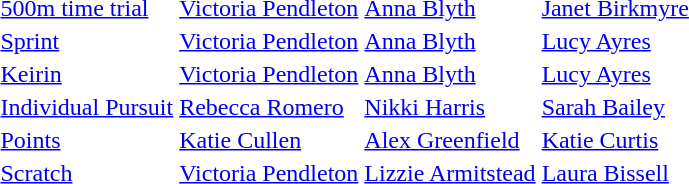<table>
<tr style="background:#ccc;">
</tr>
<tr>
<td><a href='#'>500m time trial</a></td>
<td><a href='#'>Victoria Pendleton</a></td>
<td><a href='#'>Anna Blyth</a></td>
<td><a href='#'>Janet Birkmyre</a></td>
</tr>
<tr>
<td><a href='#'>Sprint</a></td>
<td><a href='#'>Victoria Pendleton</a></td>
<td><a href='#'>Anna Blyth</a></td>
<td><a href='#'>Lucy Ayres</a></td>
</tr>
<tr>
<td><a href='#'>Keirin</a></td>
<td><a href='#'>Victoria Pendleton</a></td>
<td><a href='#'>Anna Blyth</a></td>
<td><a href='#'>Lucy Ayres</a></td>
</tr>
<tr>
<td><a href='#'>Individual Pursuit</a></td>
<td><a href='#'>Rebecca Romero</a></td>
<td><a href='#'>Nikki Harris</a></td>
<td><a href='#'>Sarah Bailey</a></td>
</tr>
<tr>
<td><a href='#'>Points</a></td>
<td><a href='#'>Katie Cullen</a></td>
<td><a href='#'>Alex Greenfield</a></td>
<td><a href='#'>Katie Curtis</a></td>
</tr>
<tr>
<td><a href='#'>Scratch</a></td>
<td><a href='#'>Victoria Pendleton</a></td>
<td><a href='#'>Lizzie Armitstead</a></td>
<td><a href='#'>Laura Bissell</a></td>
</tr>
</table>
